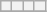<table class="wikitable">
<tr>
<th scope="col"></th>
<th ! scope="col"></th>
<th !  scope="col"></th>
<th scope="col"></th>
</tr>
<tr>
</tr>
</table>
